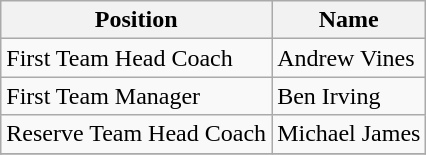<table class="wikitable">
<tr>
<th>Position</th>
<th>Name</th>
</tr>
<tr>
<td>First Team Head Coach</td>
<td>Andrew Vines</td>
</tr>
<tr>
<td>First Team Manager</td>
<td>Ben Irving</td>
</tr>
<tr>
<td>Reserve Team Head Coach</td>
<td>Michael James</td>
</tr>
<tr>
</tr>
</table>
